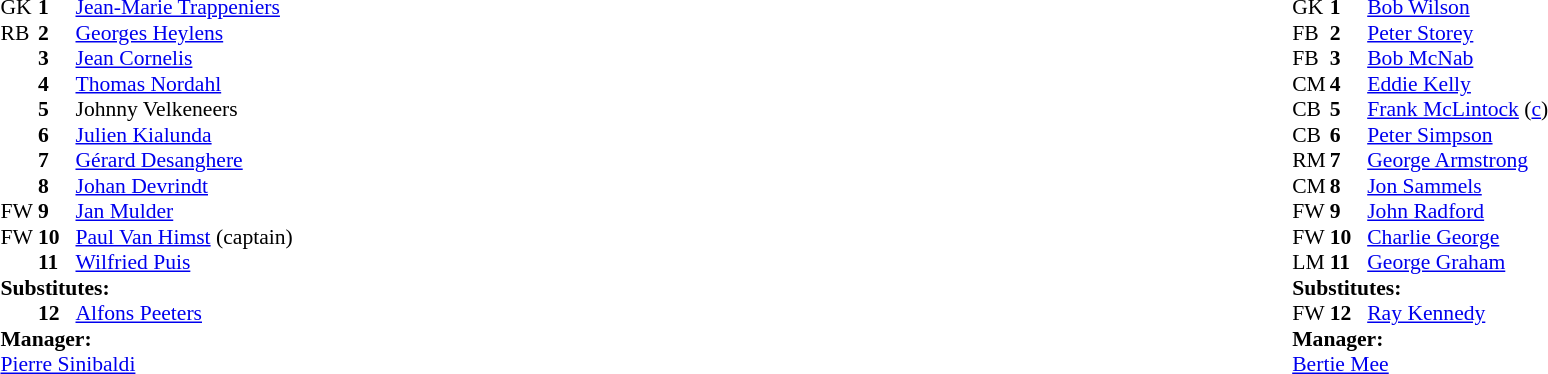<table width="100%">
<tr>
<td valign="top" width="50%"><br><table style="font-size: 90%" cellspacing="0" cellpadding="0">
<tr>
<td colspan="4"></td>
</tr>
<tr>
<th width=25></th>
<th width=25></th>
</tr>
<tr>
<td>GK</td>
<td><strong>1</strong></td>
<td> <a href='#'>Jean-Marie Trappeniers</a></td>
</tr>
<tr>
<td>RB</td>
<td><strong>2</strong></td>
<td> <a href='#'>Georges Heylens</a></td>
</tr>
<tr>
<td></td>
<td><strong>3</strong></td>
<td> <a href='#'>Jean Cornelis</a></td>
<td></td>
<td></td>
</tr>
<tr>
<td></td>
<td><strong>4</strong></td>
<td> <a href='#'>Thomas Nordahl</a></td>
</tr>
<tr>
<td></td>
<td><strong>5</strong></td>
<td> Johnny Velkeneers</td>
</tr>
<tr>
<td></td>
<td><strong>6</strong></td>
<td> <a href='#'>Julien Kialunda</a></td>
</tr>
<tr>
<td></td>
<td><strong>7</strong></td>
<td> <a href='#'>Gérard Desanghere</a></td>
</tr>
<tr>
<td></td>
<td><strong>8</strong></td>
<td> <a href='#'>Johan Devrindt</a></td>
</tr>
<tr>
<td>FW</td>
<td><strong>9</strong></td>
<td> <a href='#'>Jan Mulder</a></td>
</tr>
<tr>
<td>FW</td>
<td><strong>10</strong></td>
<td> <a href='#'>Paul Van Himst</a> (captain)</td>
</tr>
<tr>
<td></td>
<td><strong>11</strong></td>
<td> <a href='#'>Wilfried Puis</a></td>
</tr>
<tr>
<td colspan=4><strong>Substitutes:</strong></td>
</tr>
<tr>
<td></td>
<td><strong>12</strong></td>
<td> <a href='#'>Alfons Peeters</a></td>
<td></td>
<td></td>
</tr>
<tr>
<td colspan=4><strong>Manager:</strong></td>
</tr>
<tr>
<td colspan=4> <a href='#'>Pierre Sinibaldi</a></td>
</tr>
</table>
</td>
<td> </td>
<td valign="top" width="50%"><br><table style="font-size: 90%" cellspacing="0" cellpadding="0" align=center>
<tr>
<td colspan="4"></td>
</tr>
<tr>
<th width=25></th>
<th width=25></th>
</tr>
<tr>
<td>GK</td>
<td><strong>1</strong></td>
<td> <a href='#'>Bob Wilson</a></td>
</tr>
<tr>
<td>FB</td>
<td><strong>2</strong></td>
<td> <a href='#'>Peter Storey</a></td>
</tr>
<tr>
<td>FB</td>
<td><strong>3</strong></td>
<td> <a href='#'>Bob McNab</a></td>
</tr>
<tr>
<td>CM</td>
<td><strong>4</strong></td>
<td> <a href='#'>Eddie Kelly</a></td>
</tr>
<tr>
<td>CB</td>
<td><strong>5</strong></td>
<td> <a href='#'>Frank McLintock</a> (<a href='#'>c</a>)</td>
</tr>
<tr>
<td>CB</td>
<td><strong>6</strong></td>
<td> <a href='#'>Peter Simpson</a></td>
</tr>
<tr>
<td>RM</td>
<td><strong>7</strong></td>
<td> <a href='#'>George Armstrong</a></td>
</tr>
<tr>
<td>CM</td>
<td><strong>8</strong></td>
<td> <a href='#'>Jon Sammels</a></td>
</tr>
<tr>
<td>FW</td>
<td><strong>9</strong></td>
<td> <a href='#'>John Radford</a></td>
</tr>
<tr>
<td>FW</td>
<td><strong>10</strong></td>
<td> <a href='#'>Charlie George</a></td>
<td></td>
<td></td>
</tr>
<tr>
<td>LM</td>
<td><strong>11</strong></td>
<td> <a href='#'>George Graham</a></td>
</tr>
<tr>
<td colspan=3><strong>Substitutes:</strong></td>
</tr>
<tr>
<td>FW</td>
<td><strong>12</strong></td>
<td> <a href='#'>Ray Kennedy</a></td>
<td></td>
<td></td>
</tr>
<tr>
<td colspan=4><strong>Manager:</strong></td>
</tr>
<tr>
<td colspan=4> <a href='#'>Bertie Mee</a></td>
</tr>
</table>
</td>
</tr>
</table>
